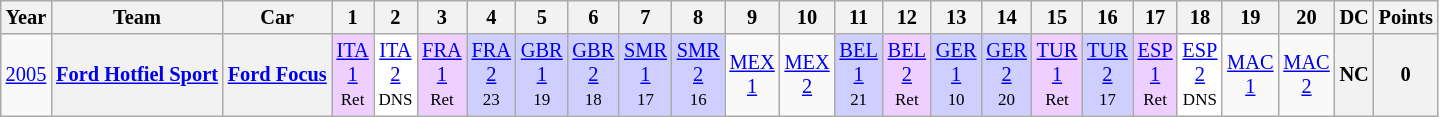<table class="wikitable" style="text-align:center; font-size:85%">
<tr>
<th>Year</th>
<th>Team</th>
<th>Car</th>
<th>1</th>
<th>2</th>
<th>3</th>
<th>4</th>
<th>5</th>
<th>6</th>
<th>7</th>
<th>8</th>
<th>9</th>
<th>10</th>
<th>11</th>
<th>12</th>
<th>13</th>
<th>14</th>
<th>15</th>
<th>16</th>
<th>17</th>
<th>18</th>
<th>19</th>
<th>20</th>
<th>DC</th>
<th>Points</th>
</tr>
<tr>
<td><a href='#'>2005</a></td>
<th><a href='#'>Ford Hotfiel Sport</a></th>
<th><a href='#'>Ford Focus</a></th>
<td style="background:#efcfff;"><a href='#'>ITA<br>1</a><br><small>Ret</small></td>
<td style="background:#ffffff;"><a href='#'>ITA<br>2</a><br><small>DNS</small></td>
<td style="background:#efcfff;"><a href='#'>FRA<br>1</a><br><small>Ret</small></td>
<td style="background:#cfcfff;"><a href='#'>FRA<br>2</a><br><small>23</small></td>
<td style="background:#cfcfff;"><a href='#'>GBR<br>1</a><br><small>19</small></td>
<td style="background:#cfcfff;"><a href='#'>GBR<br>2</a><br><small>18</small></td>
<td style="background:#cfcfff;"><a href='#'>SMR<br>1</a><br><small>17</small></td>
<td style="background:#cfcfff;"><a href='#'>SMR<br>2</a><br><small>16</small></td>
<td><a href='#'>MEX<br>1</a></td>
<td><a href='#'>MEX<br>2</a></td>
<td style="background:#cfcfff;"><a href='#'>BEL<br>1</a><br><small>21</small></td>
<td style="background:#efcfff;"><a href='#'>BEL<br>2</a><br><small>Ret</small></td>
<td style="background:#cfcfff;"><a href='#'>GER<br>1</a><br><small>10</small></td>
<td style="background:#cfcfff;"><a href='#'>GER<br>2</a><br><small>20</small></td>
<td style="background:#efcfff;"><a href='#'>TUR<br>1</a><br><small>Ret</small></td>
<td style="background:#cfcfff;"><a href='#'>TUR<br>2</a><br><small>17</small></td>
<td style="background:#efcfff;"><a href='#'>ESP<br>1</a><br><small>Ret</small></td>
<td style="background:#ffffff;"><a href='#'>ESP<br>2</a><br><small>DNS</small></td>
<td><a href='#'>MAC<br>1</a></td>
<td><a href='#'>MAC<br>2</a></td>
<th>NC</th>
<th>0</th>
</tr>
</table>
